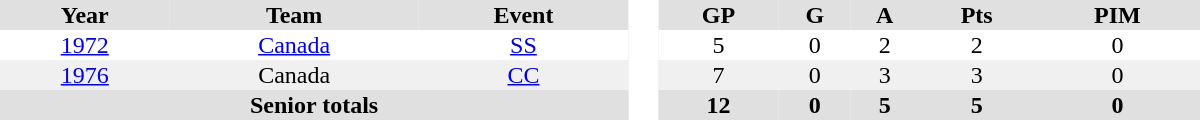<table border="0" cellpadding="1" cellspacing="0" style="text-align:center; width:50em">
<tr ALIGN="center" bgcolor="#e0e0e0">
<th>Year</th>
<th>Team</th>
<th>Event</th>
<th rowspan="99" bgcolor="#ffffff"> </th>
<th>GP</th>
<th>G</th>
<th>A</th>
<th>Pts</th>
<th>PIM</th>
</tr>
<tr>
<td><a href='#'>1972</a></td>
<td><a href='#'>Canada</a></td>
<td><a href='#'>SS</a></td>
<td>5</td>
<td>0</td>
<td>2</td>
<td>2</td>
<td>0</td>
</tr>
<tr bgcolor="#f0f0f0">
<td><a href='#'>1976</a></td>
<td>Canada</td>
<td><a href='#'>CC</a></td>
<td>7</td>
<td>0</td>
<td>3</td>
<td>3</td>
<td>0</td>
</tr>
<tr bgcolor="#e0e0e0">
<th colspan=3>Senior totals</th>
<th>12</th>
<th>0</th>
<th>5</th>
<th>5</th>
<th>0</th>
</tr>
</table>
